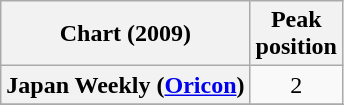<table class="wikitable sortable plainrowheaders">
<tr>
<th>Chart (2009)</th>
<th>Peak<br>position</th>
</tr>
<tr>
<th scope="row">Japan Weekly (<a href='#'>Oricon</a>)</th>
<td align="center">2</td>
</tr>
<tr>
</tr>
</table>
